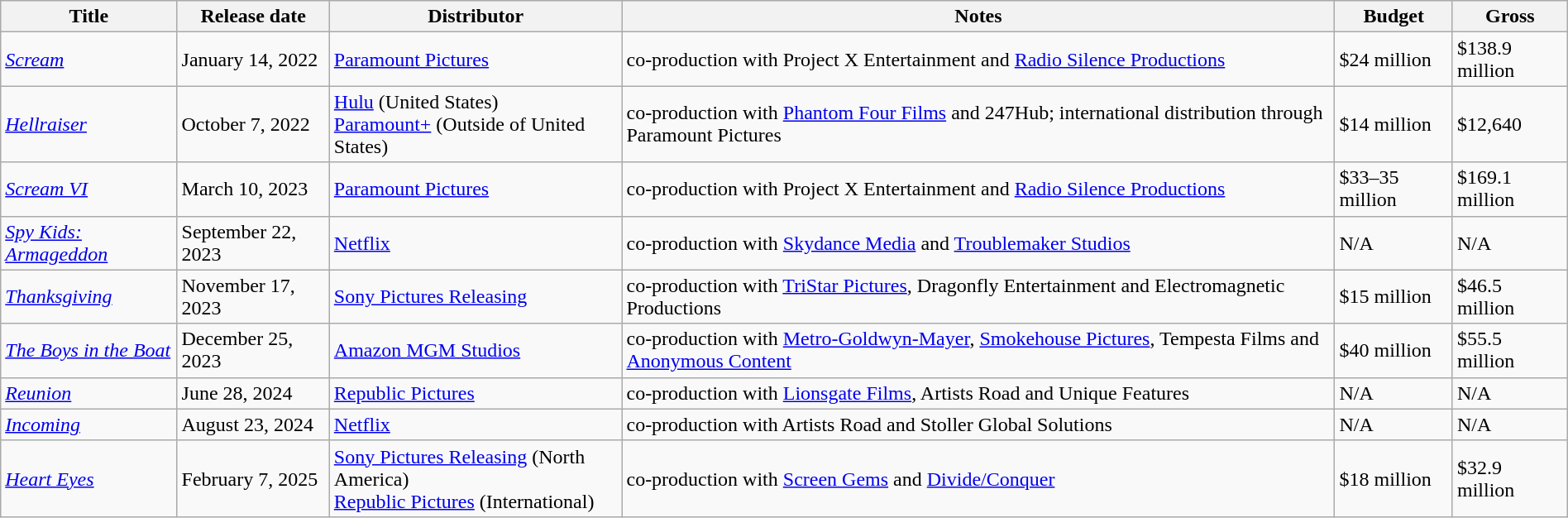<table class="wikitable sortable" style="width:100%;">
<tr>
<th>Title</th>
<th>Release date</th>
<th>Distributor</th>
<th>Notes</th>
<th>Budget</th>
<th>Gross</th>
</tr>
<tr>
<td><em><a href='#'>Scream</a></em></td>
<td>January 14, 2022</td>
<td><a href='#'>Paramount Pictures</a></td>
<td>co-production with Project X Entertainment and <a href='#'>Radio Silence Productions</a></td>
<td>$24 million</td>
<td>$138.9 million</td>
</tr>
<tr>
<td><em><a href='#'>Hellraiser</a></em></td>
<td>October 7, 2022</td>
<td><a href='#'>Hulu</a> (United States)<br><a href='#'>Paramount+</a> (Outside of United States)</td>
<td>co-production with <a href='#'>Phantom Four Films</a> and 247Hub; international distribution through Paramount Pictures</td>
<td>$14 million</td>
<td>$12,640</td>
</tr>
<tr>
<td><em><a href='#'>Scream VI</a></em></td>
<td>March 10, 2023</td>
<td><a href='#'>Paramount Pictures</a></td>
<td>co-production with Project X Entertainment and <a href='#'>Radio Silence Productions</a></td>
<td>$33–35 million</td>
<td>$169.1 million</td>
</tr>
<tr>
<td><em><a href='#'>Spy Kids: Armageddon</a></em></td>
<td>September 22, 2023</td>
<td><a href='#'>Netflix</a></td>
<td>co-production with <a href='#'>Skydance Media</a> and <a href='#'>Troublemaker Studios</a></td>
<td>N/A</td>
<td>N/A</td>
</tr>
<tr>
<td><em><a href='#'>Thanksgiving</a></em></td>
<td>November 17, 2023</td>
<td><a href='#'>Sony Pictures Releasing</a></td>
<td>co-production with <a href='#'>TriStar Pictures</a>, Dragonfly Entertainment and Electromagnetic Productions</td>
<td>$15 million</td>
<td>$46.5 million</td>
</tr>
<tr>
<td><em><a href='#'>The Boys in the Boat</a></em></td>
<td>December 25, 2023</td>
<td><a href='#'>Amazon MGM Studios</a></td>
<td>co-production with <a href='#'>Metro-Goldwyn-Mayer</a>, <a href='#'>Smokehouse Pictures</a>, Tempesta Films and <a href='#'>Anonymous Content</a></td>
<td>$40 million</td>
<td>$55.5 million</td>
</tr>
<tr>
<td><em><a href='#'>Reunion</a></em></td>
<td>June 28, 2024</td>
<td><a href='#'>Republic Pictures</a></td>
<td>co-production with <a href='#'>Lionsgate Films</a>, Artists Road and Unique Features</td>
<td>N/A</td>
<td>N/A</td>
</tr>
<tr>
<td><em><a href='#'>Incoming</a></em></td>
<td>August 23, 2024</td>
<td><a href='#'>Netflix</a></td>
<td>co-production with Artists Road and Stoller Global Solutions</td>
<td>N/A</td>
<td>N/A</td>
</tr>
<tr>
<td><em><a href='#'>Heart Eyes</a></em></td>
<td>February 7, 2025</td>
<td><a href='#'>Sony Pictures Releasing</a> (North America)<br><a href='#'>Republic Pictures</a> (International)</td>
<td>co-production with <a href='#'>Screen Gems</a> and <a href='#'>Divide/Conquer</a></td>
<td>$18 million</td>
<td>$32.9 million</td>
</tr>
</table>
